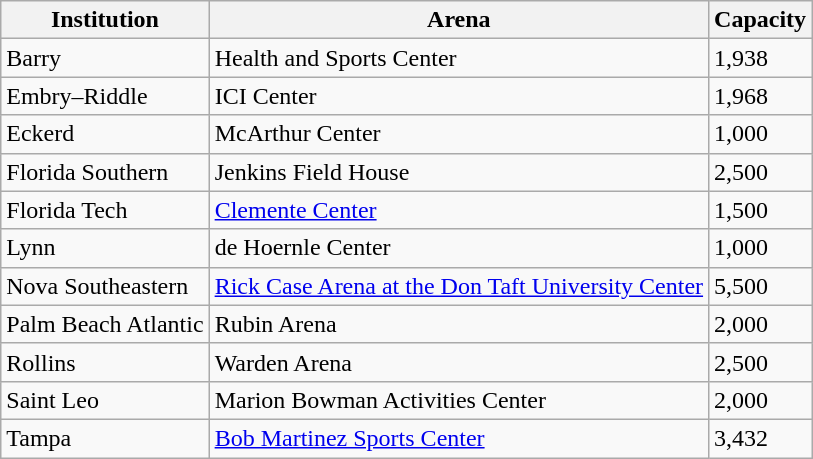<table class="wikitable">
<tr>
<th>Institution</th>
<th>Arena</th>
<th>Capacity</th>
</tr>
<tr>
<td>Barry</td>
<td>Health and Sports Center</td>
<td>1,938</td>
</tr>
<tr>
<td>Embry–Riddle</td>
<td>ICI Center</td>
<td>1,968</td>
</tr>
<tr>
<td>Eckerd</td>
<td>McArthur Center</td>
<td>1,000</td>
</tr>
<tr>
<td>Florida Southern</td>
<td>Jenkins Field House</td>
<td>2,500</td>
</tr>
<tr>
<td>Florida Tech</td>
<td><a href='#'>Clemente Center</a></td>
<td>1,500</td>
</tr>
<tr>
<td>Lynn</td>
<td>de Hoernle Center</td>
<td>1,000</td>
</tr>
<tr>
<td>Nova Southeastern</td>
<td><a href='#'>Rick Case Arena at the Don Taft University Center</a></td>
<td>5,500</td>
</tr>
<tr>
<td>Palm Beach Atlantic</td>
<td>Rubin Arena</td>
<td>2,000</td>
</tr>
<tr>
<td>Rollins</td>
<td>Warden Arena</td>
<td>2,500</td>
</tr>
<tr>
<td>Saint Leo</td>
<td>Marion Bowman Activities Center</td>
<td>2,000</td>
</tr>
<tr>
<td>Tampa</td>
<td><a href='#'>Bob Martinez Sports Center</a></td>
<td>3,432</td>
</tr>
</table>
